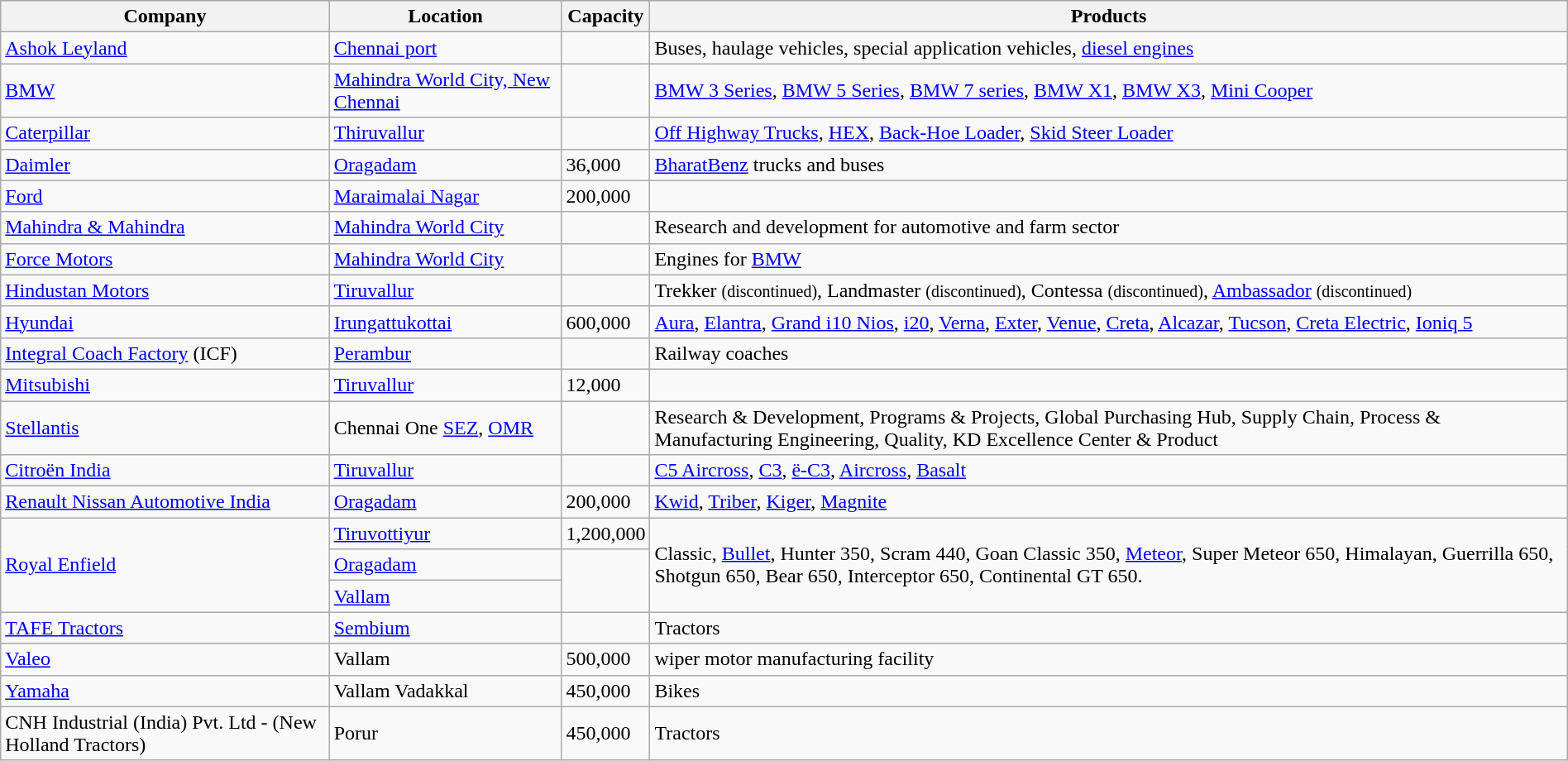<table class="wikitable sortable" style="width:100%;">
<tr style="background:lightgrey;">
<th>Company</th>
<th>Location</th>
<th>Capacity</th>
<th>Products</th>
</tr>
<tr>
<td><a href='#'>Ashok Leyland</a></td>
<td><a href='#'>Chennai port</a></td>
<td></td>
<td>Buses, haulage vehicles, special application vehicles, <a href='#'>diesel engines</a></td>
</tr>
<tr>
<td><a href='#'>BMW</a></td>
<td><a href='#'>Mahindra World City, New Chennai</a></td>
<td></td>
<td><a href='#'>BMW 3 Series</a>, <a href='#'>BMW 5 Series</a>, <a href='#'>BMW 7 series</a>, <a href='#'>BMW X1</a>, <a href='#'>BMW X3</a>, <a href='#'>Mini Cooper</a></td>
</tr>
<tr>
<td><a href='#'>Caterpillar</a></td>
<td><a href='#'>Thiruvallur</a></td>
<td></td>
<td><a href='#'>Off Highway Trucks</a>, <a href='#'>HEX</a>, <a href='#'>Back-Hoe Loader</a>, <a href='#'>Skid Steer Loader</a></td>
</tr>
<tr>
<td><a href='#'>Daimler</a></td>
<td><a href='#'>Oragadam</a></td>
<td>36,000</td>
<td><a href='#'>BharatBenz</a> trucks and buses</td>
</tr>
<tr>
<td><a href='#'>Ford</a></td>
<td><a href='#'>Maraimalai Nagar</a></td>
<td>200,000</td>
<td></td>
</tr>
<tr>
<td><a href='#'>Mahindra & Mahindra</a></td>
<td><a href='#'>Mahindra World City</a></td>
<td></td>
<td>Research and development for automotive and farm sector </td>
</tr>
<tr>
<td><a href='#'>Force Motors</a></td>
<td><a href='#'>Mahindra World City</a></td>
<td></td>
<td>Engines for <a href='#'>BMW</a></td>
</tr>
<tr>
<td><a href='#'>Hindustan Motors</a></td>
<td><a href='#'>Tiruvallur</a></td>
<td></td>
<td>Trekker <small>(discontinued)</small>, Landmaster <small>(discontinued)</small>, Contessa <small>(discontinued)</small>, <a href='#'>Ambassador</a> <small>(discontinued)</small></td>
</tr>
<tr>
<td><a href='#'>Hyundai</a></td>
<td><a href='#'>Irungattukottai</a></td>
<td>600,000</td>
<td><a href='#'>Aura</a>, <a href='#'>Elantra</a>, <a href='#'>G</a><small></small><a href='#'>rand i10 Nios</a>, <a href='#'>i20</a>, <a href='#'>Verna</a>, <a href='#'>Exter</a>, <a href='#'>Venue</a>, <a href='#'>Creta</a>, <a href='#'>Alcazar</a>, <a href='#'>Tucson</a>, <a href='#'>Creta Electric</a>, <a href='#'>Ioniq 5</a></td>
</tr>
<tr>
<td><a href='#'>Integral Coach Factory</a> (ICF)</td>
<td><a href='#'>Perambur</a></td>
<td></td>
<td>Railway coaches</td>
</tr>
<tr>
<td><a href='#'>Mitsubishi</a></td>
<td><a href='#'>Tiruvallur</a></td>
<td>12,000</td>
<td></td>
</tr>
<tr>
<td><a href='#'>Stellantis</a></td>
<td>Chennai One <a href='#'>SEZ</a>, <a href='#'>OMR</a></td>
<td></td>
<td>Research & Development, Programs & Projects, Global Purchasing Hub, Supply Chain, Process & Manufacturing Engineering, Quality, KD Excellence Center & Product </td>
</tr>
<tr>
<td><a href='#'>Citroën India</a></td>
<td><a href='#'>Tiruvallur</a></td>
<td></td>
<td><a href='#'>C5 Aircross</a>, <a href='#'>C3</a>, <a href='#'>ë-C3</a>, <a href='#'>Aircross</a>, <a href='#'>Basalt</a></td>
</tr>
<tr>
<td><a href='#'>Renault Nissan Automotive India</a></td>
<td><a href='#'>Oragadam</a></td>
<td>200,000</td>
<td><a href='#'>Kwid</a>, <a href='#'>Triber</a>, <a href='#'>Kiger</a>, <a href='#'>Magnite</a></td>
</tr>
<tr>
<td rowspan="3"><a href='#'>Royal Enfield</a></td>
<td><a href='#'>Tiruvottiyur</a></td>
<td>1,200,000</td>
<td rowspan="3">Classic, <a href='#'>Bullet</a>, Hunter 350, Scram 440, Goan Classic 350, <a href='#'>Meteor</a>, Super Meteor 650, Himalayan, Guerrilla 650, Shotgun 650, Bear 650, Interceptor 650, Continental GT 650.</td>
</tr>
<tr>
<td><a href='#'>Oragadam</a></td>
</tr>
<tr>
<td><a href='#'>Vallam</a></td>
</tr>
<tr>
<td><a href='#'>TAFE Tractors</a></td>
<td><a href='#'>Sembium</a></td>
<td></td>
<td>Tractors</td>
</tr>
<tr>
<td><a href='#'>Valeo</a></td>
<td>Vallam</td>
<td>500,000</td>
<td>wiper motor manufacturing facility</td>
</tr>
<tr>
<td><a href='#'>Yamaha</a></td>
<td>Vallam Vadakkal</td>
<td>450,000</td>
<td>Bikes</td>
</tr>
<tr>
<td>CNH Industrial (India) Pvt. Ltd - (New Holland Tractors)</td>
<td>Porur</td>
<td>450,000</td>
<td>Tractors</td>
</tr>
</table>
